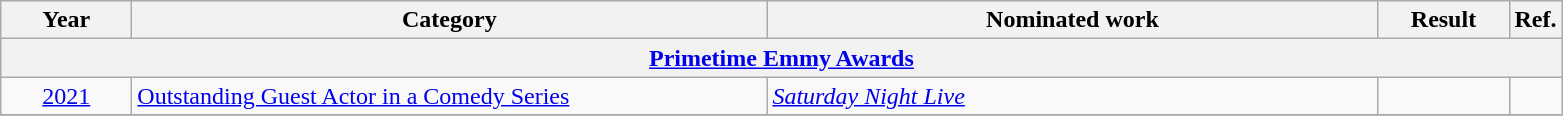<table class=wikitable>
<tr>
<th scope="col" style="width:5em;">Year</th>
<th scope="col" style="width:26em;">Category</th>
<th scope="col" style="width:25em;">Nominated work</th>
<th scope="col" style="width:5em;">Result</th>
<th>Ref.</th>
</tr>
<tr>
<th colspan=5><a href='#'>Primetime Emmy Awards</a></th>
</tr>
<tr>
<td style="text-align:center;"><a href='#'>2021</a></td>
<td><a href='#'>Outstanding Guest Actor in a Comedy Series</a></td>
<td><em><a href='#'>Saturday Night Live</a></em></td>
<td></td>
<td style="text-align:center;"></td>
</tr>
<tr>
</tr>
</table>
